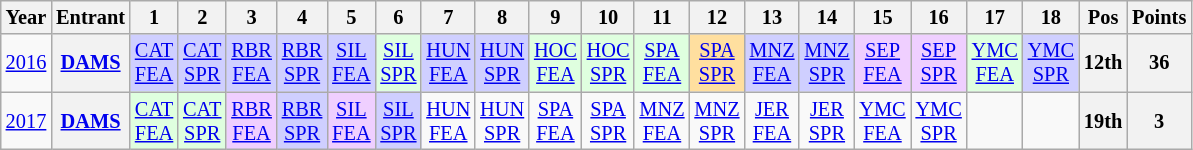<table class="wikitable" style="text-align:center; font-size:85%">
<tr>
<th>Year</th>
<th>Entrant</th>
<th>1</th>
<th>2</th>
<th>3</th>
<th>4</th>
<th>5</th>
<th>6</th>
<th>7</th>
<th>8</th>
<th>9</th>
<th>10</th>
<th>11</th>
<th>12</th>
<th>13</th>
<th>14</th>
<th>15</th>
<th>16</th>
<th>17</th>
<th>18</th>
<th>Pos</th>
<th>Points</th>
</tr>
<tr>
<td><a href='#'>2016</a></td>
<th nowrap><a href='#'>DAMS</a></th>
<td style="background:#CFCFFF;"><a href='#'>CAT<br>FEA</a><br></td>
<td style="background:#CFCFFF;"><a href='#'>CAT<br>SPR</a><br></td>
<td style="background:#CFCFFF;"><a href='#'>RBR<br>FEA</a><br></td>
<td style="background:#CFCFFF;"><a href='#'>RBR<br>SPR</a><br></td>
<td style="background:#CFCFFF;"><a href='#'>SIL<br>FEA</a><br></td>
<td style="background:#DFFFDF;"><a href='#'>SIL<br>SPR</a><br></td>
<td style="background:#CFCFFF;"><a href='#'>HUN<br>FEA</a><br></td>
<td style="background:#CFCFFF;"><a href='#'>HUN<br>SPR</a><br></td>
<td style="background:#DFFFDF;"><a href='#'>HOC<br>FEA</a><br></td>
<td style="background:#DFFFDF;"><a href='#'>HOC<br>SPR</a><br></td>
<td style="background:#DFFFDF;"><a href='#'>SPA<br>FEA</a><br></td>
<td style="background:#FFDF9F;"><a href='#'>SPA<br>SPR</a><br></td>
<td style="background:#CFCFFF;"><a href='#'>MNZ<br>FEA</a><br></td>
<td style="background:#CFCFFF;"><a href='#'>MNZ<br>SPR</a><br></td>
<td style="background:#EFCFFF;"><a href='#'>SEP<br>FEA</a><br></td>
<td style="background:#EFCFFF;"><a href='#'>SEP<br>SPR</a><br></td>
<td style="background:#DFFFDF;"><a href='#'>YMC<br>FEA</a><br></td>
<td style="background:#CFCFFF;"><a href='#'>YMC<br>SPR</a><br></td>
<th>12th</th>
<th>36</th>
</tr>
<tr>
<td><a href='#'>2017</a></td>
<th nowrap><a href='#'>DAMS</a></th>
<td style="background:#DFFFDF;"><a href='#'>CAT<br>FEA</a><br></td>
<td style="background:#DFFFDF;"><a href='#'>CAT<br>SPR</a><br></td>
<td style="background:#EFCFFF;"><a href='#'>RBR<br>FEA</a><br></td>
<td style="background:#CFCFFF;"><a href='#'>RBR<br>SPR</a><br></td>
<td style="background:#EFCFFF;"><a href='#'>SIL<br>FEA</a><br></td>
<td style="background:#CFCFFF;"><a href='#'>SIL<br>SPR</a><br></td>
<td><a href='#'>HUN<br>FEA</a></td>
<td><a href='#'>HUN<br>SPR</a></td>
<td><a href='#'>SPA<br>FEA</a></td>
<td><a href='#'>SPA<br>SPR</a></td>
<td><a href='#'>MNZ<br>FEA</a></td>
<td><a href='#'>MNZ<br>SPR</a></td>
<td><a href='#'>JER<br>FEA</a></td>
<td><a href='#'>JER<br>SPR</a></td>
<td><a href='#'>YMC<br>FEA</a></td>
<td><a href='#'>YMC<br>SPR</a></td>
<td></td>
<td></td>
<th>19th</th>
<th>3</th>
</tr>
</table>
